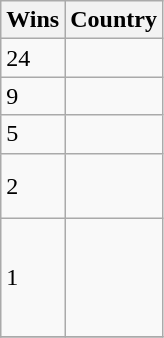<table class="wikitable">
<tr>
<th>Wins</th>
<th>Country</th>
</tr>
<tr>
<td>24</td>
<td></td>
</tr>
<tr>
<td>9</td>
<td></td>
</tr>
<tr>
<td>5</td>
<td></td>
</tr>
<tr>
<td>2</td>
<td><br><br></td>
</tr>
<tr>
<td>1</td>
<td><br><br><br><br></td>
</tr>
<tr>
</tr>
</table>
